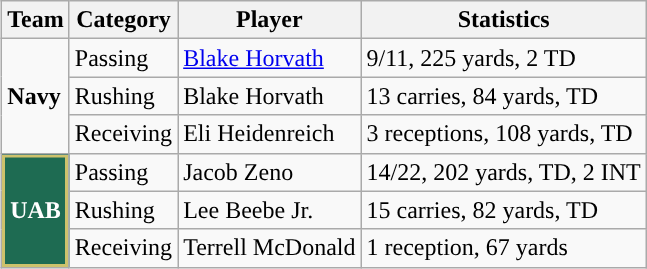<table class="wikitable" style="float: right;">
<tr>
<th>Team</th>
<th>Category</th>
<th>Player</th>
<th>Statistics</th>
</tr>
<tr>
<td rowspan=3><strong>Navy</strong></td>
<td>Passing</td>
<td><a href='#'>Blake Horvath</a></td>
<td>9/11, 225 yards, 2 TD</td>
</tr>
<tr>
<td>Rushing</td>
<td>Blake Horvath</td>
<td>13 carries, 84 yards, TD</td>
</tr>
<tr>
<td>Receiving</td>
<td>Eli Heidenreich</td>
<td>3 receptions, 108 yards, TD</td>
</tr>
<tr>
<td rowspan=3 style="background-color:#1E6B52;color:#FFFFFF;box-shadow: inset 2px 2px 0 #CDC26C, inset -2px -2px 0 #CDC26C; text-align:center;"><strong>UAB</strong></td>
<td>Passing</td>
<td>Jacob Zeno</td>
<td>14/22, 202 yards, TD, 2 INT</td>
</tr>
<tr>
<td>Rushing</td>
<td>Lee Beebe Jr.</td>
<td>15 carries, 82 yards, TD</td>
</tr>
<tr>
<td>Receiving</td>
<td>Terrell McDonald</td>
<td>1 reception, 67 yards</td>
</tr>
</table>
